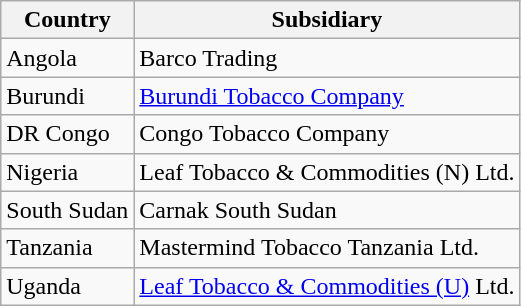<table class="wikitable sortable">
<tr>
<th>Country</th>
<th>Subsidiary</th>
</tr>
<tr>
<td>Angola</td>
<td>Barco Trading</td>
</tr>
<tr>
<td>Burundi</td>
<td><a href='#'>Burundi Tobacco Company</a></td>
</tr>
<tr>
<td>DR Congo</td>
<td>Congo Tobacco Company</td>
</tr>
<tr>
<td>Nigeria</td>
<td>Leaf Tobacco & Commodities (N) Ltd.</td>
</tr>
<tr>
<td>South Sudan</td>
<td>Carnak South Sudan</td>
</tr>
<tr>
<td>Tanzania</td>
<td>Mastermind Tobacco Tanzania Ltd.</td>
</tr>
<tr>
<td>Uganda</td>
<td><a href='#'>Leaf Tobacco & Commodities (U)</a> Ltd.</td>
</tr>
</table>
